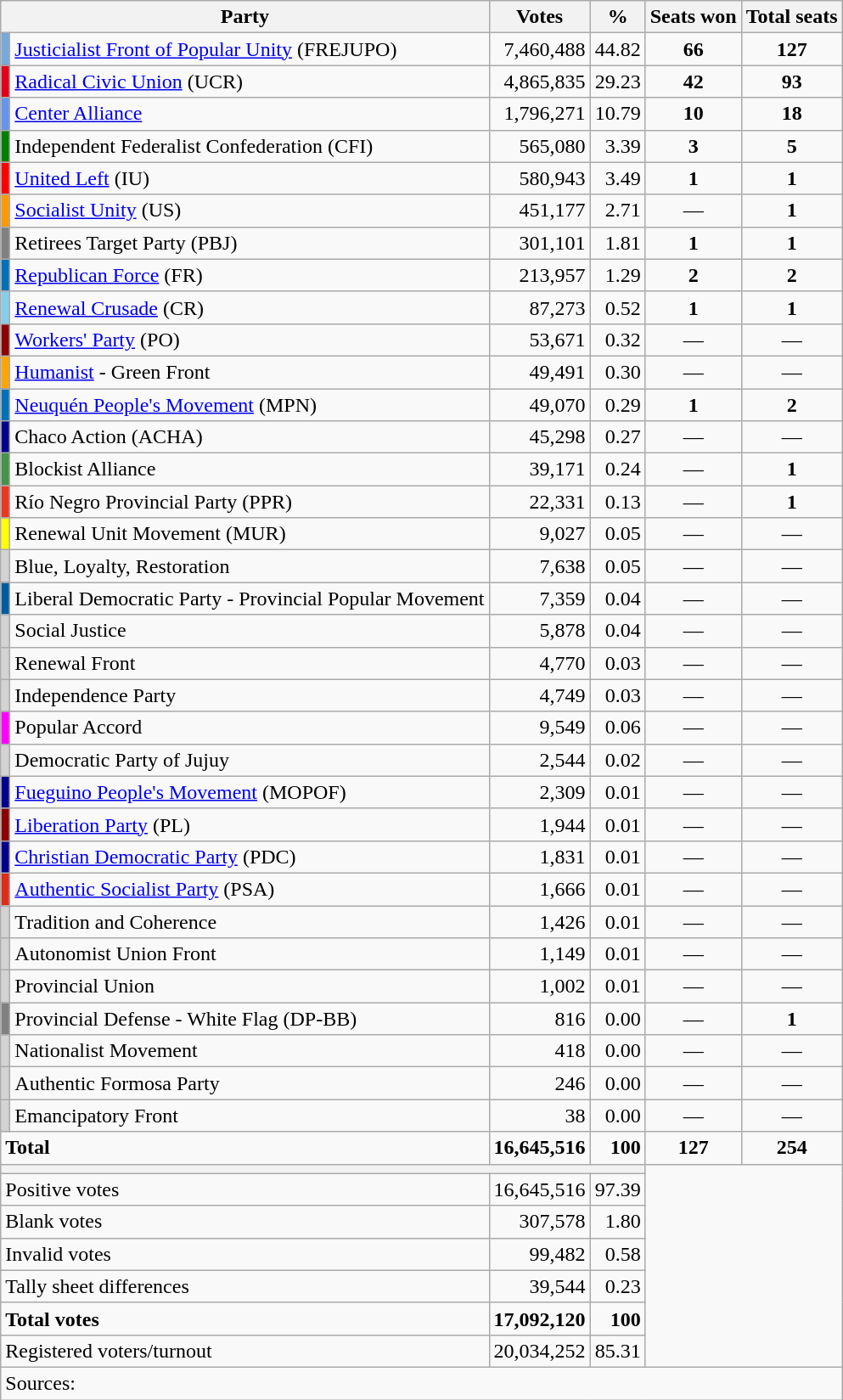<table class="wikitable" style="text-align:right;">
<tr>
<th colspan=2>Party</th>
<th>Votes</th>
<th>%</th>
<th>Seats won</th>
<th>Total seats</th>
</tr>
<tr>
<td bgcolor=#75AADB></td>
<td align=left><a href='#'>Justicialist Front of Popular Unity</a> (FREJUPO)</td>
<td>7,460,488</td>
<td>44.82</td>
<td align=center><strong>66</strong></td>
<td align=center><strong>127</strong></td>
</tr>
<tr>
<td bgcolor=#E10019></td>
<td align=left><a href='#'>Radical Civic Union</a> (UCR)</td>
<td>4,865,835</td>
<td>29.23</td>
<td align=center><strong>42</strong></td>
<td align=center><strong>93</strong></td>
</tr>
<tr>
<td bgcolor=#6495ED></td>
<td align=left><a href='#'>Center Alliance</a></td>
<td>1,796,271</td>
<td>10.79</td>
<td align=center><strong>10</strong></td>
<td align=center><strong>18</strong></td>
</tr>
<tr>
<td bgcolor=green></td>
<td align=left>Independent Federalist Confederation (CFI)</td>
<td>565,080</td>
<td>3.39</td>
<td align=center><strong>3</strong></td>
<td align=center><strong>5</strong></td>
</tr>
<tr>
<td bgcolor=red></td>
<td align=left><a href='#'>United Left</a> (IU)</td>
<td>580,943</td>
<td>3.49</td>
<td align=center><strong>1</strong></td>
<td align=center><strong>1</strong></td>
</tr>
<tr>
<td bgcolor=#FF9900></td>
<td align=left><a href='#'>Socialist Unity</a> (US)</td>
<td>451,177</td>
<td>2.71</td>
<td align=center>—</td>
<td align=center><strong>1</strong></td>
</tr>
<tr>
<td bgcolor=grey></td>
<td align=left>Retirees Target Party (PBJ)</td>
<td>301,101</td>
<td>1.81</td>
<td align=center><strong>1</strong></td>
<td align=center><strong>1</strong></td>
</tr>
<tr>
<td bgcolor=#0070B8></td>
<td align=left><a href='#'>Republican Force</a> (FR)</td>
<td>213,957</td>
<td>1.29</td>
<td align=center><strong>2</strong></td>
<td align=center><strong>2</strong></td>
</tr>
<tr>
<td bgcolor=skyblue></td>
<td align=left><a href='#'>Renewal Crusade</a> (CR)</td>
<td>87,273</td>
<td>0.52</td>
<td align=center><strong>1</strong></td>
<td align=center><strong>1</strong></td>
</tr>
<tr>
<td bgcolor=darkred></td>
<td align=left><a href='#'>Workers' Party</a> (PO)</td>
<td>53,671</td>
<td>0.32</td>
<td align=center>—</td>
<td align=center>—</td>
</tr>
<tr>
<td bgcolor=orange></td>
<td align=left><a href='#'>Humanist</a> - Green Front</td>
<td>49,491</td>
<td>0.30</td>
<td align=center>—</td>
<td align=center>—</td>
</tr>
<tr>
<td bgcolor=#0070B8></td>
<td align=left><a href='#'>Neuquén People's Movement</a> (MPN)</td>
<td>49,070</td>
<td>0.29</td>
<td align=center><strong>1</strong></td>
<td align=center><strong>2</strong></td>
</tr>
<tr>
<td bgcolor=darkblue></td>
<td align=left>Chaco Action (ACHA)</td>
<td>45,298</td>
<td>0.27</td>
<td align=center>—</td>
<td align=center>—</td>
</tr>
<tr>
<td bgcolor=#44944A></td>
<td align=left>Blockist Alliance</td>
<td>39,171</td>
<td>0.24</td>
<td align=center>—</td>
<td align=center><strong>1</strong></td>
</tr>
<tr>
<td bgcolor=#EB3721></td>
<td align=left>Río Negro Provincial Party (PPR)</td>
<td>22,331</td>
<td>0.13</td>
<td align=center>—</td>
<td align=center><strong>1</strong></td>
</tr>
<tr>
<td bgcolor=yellow></td>
<td align=left>Renewal Unit Movement (MUR)</td>
<td>9,027</td>
<td>0.05</td>
<td align=center>—</td>
<td align=center>—</td>
</tr>
<tr>
<td bgcolor=lightgrey></td>
<td align=left>Blue, Loyalty, Restoration</td>
<td>7,638</td>
<td>0.05</td>
<td align=center>—</td>
<td align=center>—</td>
</tr>
<tr>
<td bgcolor=#005C9E></td>
<td align=left>Liberal Democratic Party - Provincial Popular Movement</td>
<td>7,359</td>
<td>0.04</td>
<td align=center>—</td>
<td align=center>—</td>
</tr>
<tr>
<td bgcolor=lightgrey></td>
<td align=left>Social Justice</td>
<td>5,878</td>
<td>0.04</td>
<td align=center>—</td>
<td align=center>—</td>
</tr>
<tr>
<td bgcolor=lightgrey></td>
<td align=left>Renewal Front</td>
<td>4,770</td>
<td>0.03</td>
<td align=center>—</td>
<td align=center>—</td>
</tr>
<tr>
<td bgcolor=lightgrey></td>
<td align=left>Independence Party</td>
<td>4,749</td>
<td>0.03</td>
<td align=center>—</td>
<td align=center>—</td>
</tr>
<tr>
<td bgcolor=#FF00FF></td>
<td align=left>Popular Accord</td>
<td>9,549</td>
<td>0.06</td>
<td align=center>—</td>
<td align=center>—</td>
</tr>
<tr>
<td bgcolor=lightgrey></td>
<td align=left>Democratic Party of Jujuy</td>
<td>2,544</td>
<td>0.02</td>
<td align=center>—</td>
<td align=center>—</td>
</tr>
<tr>
<td bgcolor=darkblue></td>
<td align=left><a href='#'>Fueguino People's Movement</a> (MOPOF)</td>
<td>2,309</td>
<td>0.01</td>
<td align=center>—</td>
<td align=center>—</td>
</tr>
<tr>
<td bgcolor=darkred></td>
<td align=left><a href='#'>Liberation Party</a> (PL)</td>
<td>1,944</td>
<td>0.01</td>
<td align=center>—</td>
<td align=center>—</td>
</tr>
<tr>
<td bgcolor=darkblue></td>
<td align=left><a href='#'>Christian Democratic Party</a> (PDC)</td>
<td>1,831</td>
<td>0.01</td>
<td align=center>—</td>
<td align=center>—</td>
</tr>
<tr>
<td bgcolor=#DD2C1A></td>
<td align=left><a href='#'>Authentic Socialist Party</a> (PSA)</td>
<td>1,666</td>
<td>0.01</td>
<td align=center>—</td>
<td align=center>—</td>
</tr>
<tr>
<td bgcolor=lightgrey></td>
<td align=left>Tradition and Coherence</td>
<td>1,426</td>
<td>0.01</td>
<td align=center>—</td>
<td align=center>—</td>
</tr>
<tr>
<td bgcolor=lightgrey></td>
<td align=left>Autonomist Union Front</td>
<td>1,149</td>
<td>0.01</td>
<td align=center>—</td>
<td align=center>—</td>
</tr>
<tr>
<td bgcolor=lightgrey></td>
<td align=left>Provincial Union</td>
<td>1,002</td>
<td>0.01</td>
<td align=center>—</td>
<td align=center>—</td>
</tr>
<tr>
<td bgcolor=grey></td>
<td align=left>Provincial Defense - White Flag (DP-BB)</td>
<td>816</td>
<td>0.00</td>
<td align=center>—</td>
<td align=center><strong>1</strong></td>
</tr>
<tr>
<td bgcolor=lightgrey></td>
<td align=left>Nationalist Movement</td>
<td>418</td>
<td>0.00</td>
<td align=center>—</td>
<td align=center>—</td>
</tr>
<tr>
<td bgcolor=lightgrey></td>
<td align=left>Authentic Formosa Party</td>
<td>246</td>
<td>0.00</td>
<td align=center>—</td>
<td align=center>—</td>
</tr>
<tr>
<td bgcolor=lightgrey></td>
<td align=left>Emancipatory Front</td>
<td>38</td>
<td>0.00</td>
<td align=center>—</td>
<td align=center>—</td>
</tr>
<tr style="font-weight:bold">
<td colspan=2 align=left>Total</td>
<td>16,645,516</td>
<td>100</td>
<td align=center><strong>127</strong></td>
<td align=center><strong>254</strong></td>
</tr>
<tr>
<th colspan=4></th>
<td rowspan=7 colspan=2></td>
</tr>
<tr>
<td align=left colspan=2>Positive votes</td>
<td>16,645,516</td>
<td>97.39</td>
</tr>
<tr>
<td align=left colspan=2>Blank votes</td>
<td>307,578</td>
<td>1.80</td>
</tr>
<tr>
<td align=left colspan=2>Invalid votes</td>
<td>99,482</td>
<td>0.58</td>
</tr>
<tr>
<td align=left colspan=2>Tally sheet differences</td>
<td>39,544</td>
<td>0.23</td>
</tr>
<tr style="font-weight:bold">
<td align=left colspan=2>Total votes</td>
<td>17,092,120</td>
<td>100</td>
</tr>
<tr>
<td align=left colspan=2>Registered voters/turnout</td>
<td>20,034,252</td>
<td>85.31</td>
</tr>
<tr>
<td colspan=6 align=left>Sources:</td>
</tr>
</table>
